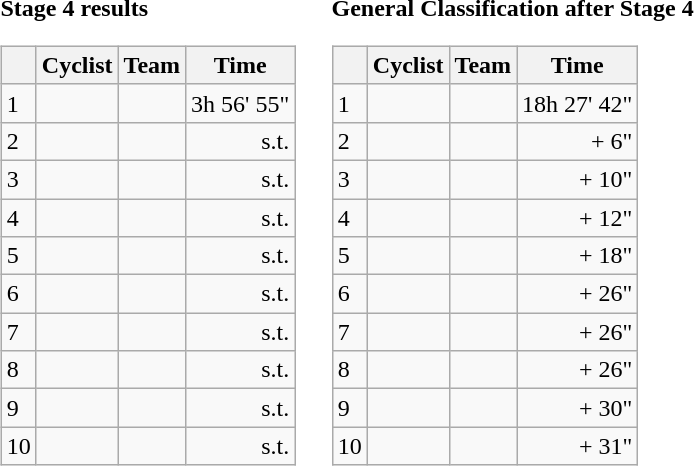<table>
<tr>
<td><strong>Stage 4 results</strong><br><table class="wikitable">
<tr>
<th></th>
<th>Cyclist</th>
<th>Team</th>
<th>Time</th>
</tr>
<tr>
<td>1</td>
<td></td>
<td></td>
<td align="right">3h 56' 55"</td>
</tr>
<tr>
<td>2</td>
<td></td>
<td></td>
<td align="right">s.t.</td>
</tr>
<tr>
<td>3</td>
<td></td>
<td></td>
<td align="right">s.t.</td>
</tr>
<tr>
<td>4</td>
<td></td>
<td></td>
<td align="right">s.t.</td>
</tr>
<tr>
<td>5</td>
<td></td>
<td></td>
<td align="right">s.t.</td>
</tr>
<tr>
<td>6</td>
<td></td>
<td></td>
<td align="right">s.t.</td>
</tr>
<tr>
<td>7</td>
<td></td>
<td></td>
<td align="right">s.t.</td>
</tr>
<tr>
<td>8</td>
<td></td>
<td></td>
<td align="right">s.t.</td>
</tr>
<tr>
<td>9</td>
<td></td>
<td></td>
<td align="right">s.t.</td>
</tr>
<tr>
<td>10</td>
<td></td>
<td></td>
<td align="right">s.t.</td>
</tr>
</table>
</td>
<td></td>
<td><strong>General Classification after Stage 4</strong><br><table class="wikitable">
<tr>
<th></th>
<th>Cyclist</th>
<th>Team</th>
<th>Time</th>
</tr>
<tr>
<td>1</td>
<td> </td>
<td></td>
<td align="right">18h 27' 42"</td>
</tr>
<tr>
<td>2</td>
<td></td>
<td></td>
<td align="right">+ 6"</td>
</tr>
<tr>
<td>3</td>
<td></td>
<td></td>
<td align="right">+ 10"</td>
</tr>
<tr>
<td>4</td>
<td></td>
<td></td>
<td align="right">+ 12"</td>
</tr>
<tr>
<td>5</td>
<td></td>
<td></td>
<td align="right">+ 18"</td>
</tr>
<tr>
<td>6</td>
<td></td>
<td></td>
<td align="right">+ 26"</td>
</tr>
<tr>
<td>7</td>
<td></td>
<td></td>
<td align="right">+ 26"</td>
</tr>
<tr>
<td>8</td>
<td></td>
<td></td>
<td align="right">+ 26"</td>
</tr>
<tr>
<td>9</td>
<td></td>
<td></td>
<td align="right">+ 30"</td>
</tr>
<tr>
<td>10</td>
<td></td>
<td></td>
<td align="right">+ 31"</td>
</tr>
</table>
</td>
</tr>
</table>
